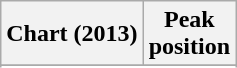<table class="wikitable sortable">
<tr>
<th>Chart (2013)</th>
<th>Peak<br>position</th>
</tr>
<tr>
</tr>
<tr>
</tr>
</table>
